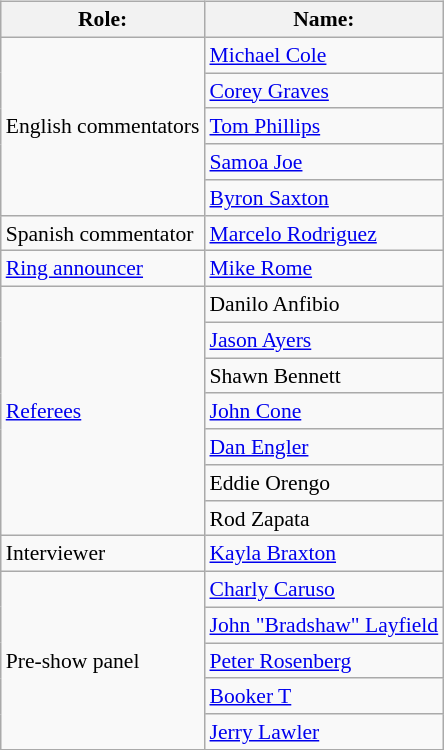<table class=wikitable style="font-size:90%; margin: 0.5em 0 0.5em 1em; float: right; clear: right;">
<tr>
<th>Role:</th>
<th>Name:</th>
</tr>
<tr>
<td rowspan=5>English commentators</td>
<td><a href='#'>Michael Cole</a> </td>
</tr>
<tr>
<td><a href='#'>Corey Graves</a> </td>
</tr>
<tr>
<td><a href='#'>Tom Phillips</a> </td>
</tr>
<tr>
<td><a href='#'>Samoa Joe</a> </td>
</tr>
<tr>
<td><a href='#'>Byron Saxton</a> </td>
</tr>
<tr>
<td>Spanish commentator</td>
<td><a href='#'>Marcelo Rodriguez</a></td>
</tr>
<tr>
<td><a href='#'>Ring announcer</a></td>
<td><a href='#'>Mike Rome</a></td>
</tr>
<tr>
<td rowspan=7><a href='#'>Referees</a></td>
<td>Danilo Anfibio</td>
</tr>
<tr>
<td><a href='#'>Jason Ayers</a></td>
</tr>
<tr>
<td>Shawn Bennett</td>
</tr>
<tr>
<td><a href='#'>John Cone</a></td>
</tr>
<tr>
<td><a href='#'>Dan Engler</a></td>
</tr>
<tr>
<td>Eddie Orengo</td>
</tr>
<tr>
<td>Rod Zapata</td>
</tr>
<tr>
<td rowspan=1>Interviewer</td>
<td><a href='#'>Kayla Braxton</a></td>
</tr>
<tr>
<td rowspan="5">Pre-show panel</td>
<td><a href='#'>Charly Caruso</a></td>
</tr>
<tr>
<td><a href='#'>John "Bradshaw" Layfield</a></td>
</tr>
<tr>
<td><a href='#'>Peter Rosenberg</a></td>
</tr>
<tr>
<td><a href='#'>Booker T</a></td>
</tr>
<tr>
<td><a href='#'>Jerry Lawler</a></td>
</tr>
<tr>
</tr>
</table>
